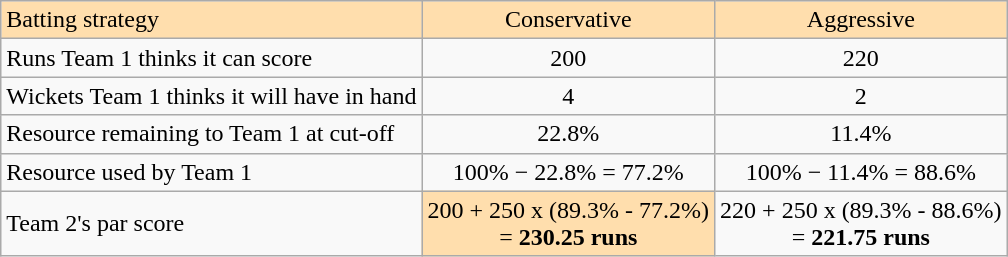<table class="wikitable">
<tr>
<td style="background: #ffdead;">Batting strategy</td>
<td align="center" style="background: #ffdead;">Conservative</td>
<td align="center" style="background: #ffdead;">Aggressive</td>
</tr>
<tr>
<td>Runs Team 1 thinks it can score</td>
<td align="center">200</td>
<td align="center">220</td>
</tr>
<tr>
<td>Wickets Team 1 thinks it will have in hand</td>
<td align="center">4</td>
<td align="center">2</td>
</tr>
<tr>
<td>Resource remaining to Team 1 at cut-off</td>
<td align="center">22.8%</td>
<td align="center">11.4%</td>
</tr>
<tr>
<td>Resource used by Team 1</td>
<td align="center">100% − 22.8% = 77.2%</td>
<td align="center">100% − 11.4% = 88.6%</td>
</tr>
<tr>
<td>Team 2's par score</td>
<td align="center" style="background: #ffdead;">200 + 250 x (89.3% - 77.2%) <br>= <strong>230.25 runs</strong></td>
<td align="center">220 + 250 x (89.3% - 88.6%) <br>= <strong>221.75 runs</strong></td>
</tr>
</table>
